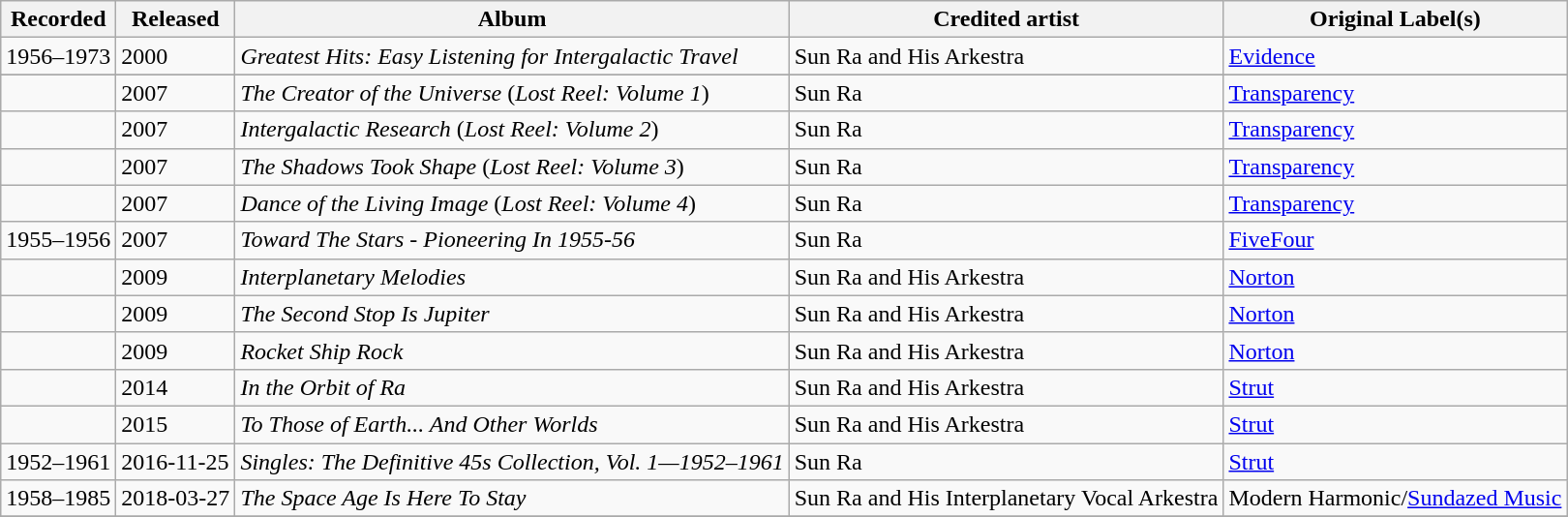<table class="wikitable sortable">
<tr ">
<th>Recorded</th>
<th>Released</th>
<th>Album</th>
<th>Credited artist</th>
<th>Original Label(s)</th>
</tr>
<tr ">
<td>1956–1973</td>
<td>2000</td>
<td><em>Greatest Hits: Easy Listening for Intergalactic Travel</em></td>
<td>Sun Ra and His Arkestra</td>
<td><a href='#'>Evidence</a></td>
</tr>
<tr>
</tr>
<tr>
<td></td>
<td>2007</td>
<td><em>The Creator of the Universe</em> (<em>Lost Reel: Volume 1</em>)</td>
<td>Sun Ra</td>
<td><a href='#'>Transparency</a></td>
</tr>
<tr>
<td></td>
<td>2007</td>
<td><em>Intergalactic Research</em> (<em>Lost Reel: Volume 2</em>)</td>
<td>Sun Ra</td>
<td><a href='#'>Transparency</a></td>
</tr>
<tr>
<td></td>
<td>2007</td>
<td><em>The Shadows Took Shape</em> (<em>Lost Reel: Volume 3</em>)</td>
<td>Sun Ra</td>
<td><a href='#'>Transparency</a></td>
</tr>
<tr>
<td></td>
<td>2007</td>
<td><em>Dance of the Living Image</em> (<em>Lost Reel: Volume 4</em>)</td>
<td>Sun Ra</td>
<td><a href='#'>Transparency</a></td>
</tr>
<tr>
<td>1955–1956</td>
<td>2007</td>
<td><em>Toward The Stars - Pioneering In 1955-56</em></td>
<td>Sun Ra</td>
<td><a href='#'>FiveFour</a></td>
</tr>
<tr>
<td></td>
<td>2009</td>
<td><em>Interplanetary Melodies</em></td>
<td>Sun Ra and His Arkestra</td>
<td><a href='#'>Norton</a></td>
</tr>
<tr>
<td></td>
<td>2009</td>
<td><em>The Second Stop Is Jupiter</em></td>
<td>Sun Ra and His Arkestra</td>
<td><a href='#'>Norton</a></td>
</tr>
<tr>
<td></td>
<td>2009</td>
<td><em>Rocket Ship Rock</em></td>
<td>Sun Ra and His Arkestra</td>
<td><a href='#'>Norton</a></td>
</tr>
<tr>
<td></td>
<td>2014</td>
<td><em>In the Orbit of Ra</em></td>
<td>Sun Ra and His Arkestra</td>
<td><a href='#'>Strut</a></td>
</tr>
<tr>
<td></td>
<td>2015</td>
<td><em>To Those of Earth... And Other Worlds</em></td>
<td>Sun Ra and His Arkestra</td>
<td><a href='#'>Strut</a></td>
</tr>
<tr>
<td>1952–1961</td>
<td>2016-11-25</td>
<td><em>Singles: The Definitive 45s Collection, Vol. 1—1952–1961</em></td>
<td>Sun Ra</td>
<td><a href='#'>Strut</a></td>
</tr>
<tr>
<td>1958–1985</td>
<td>2018-03-27</td>
<td><em>The Space Age Is Here To Stay</em></td>
<td>Sun Ra and His Interplanetary Vocal Arkestra</td>
<td>Modern Harmonic/<a href='#'>Sundazed Music</a></td>
</tr>
<tr>
</tr>
</table>
